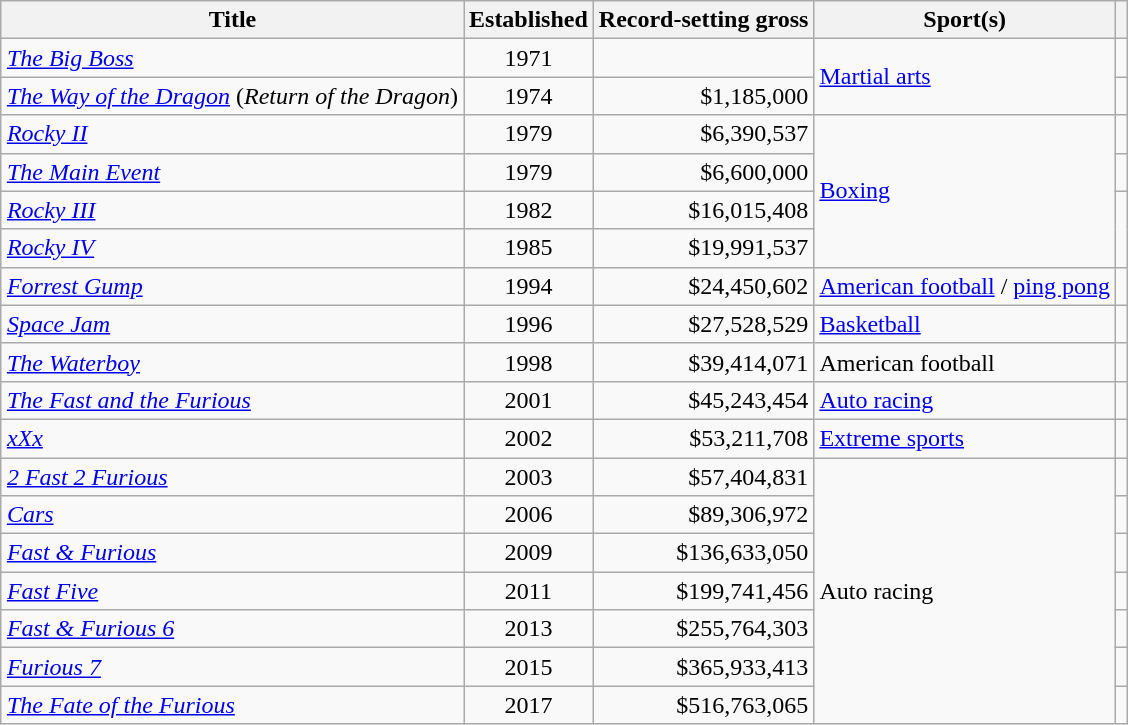<table class="wikitable" style="margin:auto;">
<tr>
<th scope="col">Title</th>
<th scope="col">Established</th>
<th scope="col">Record-setting gross</th>
<th scope="col">Sport(s)</th>
<th scope="col" class=unsortable></th>
</tr>
<tr>
<td scope="row"><em><a href='#'>The Big Boss</a></em></td>
<td style="text-align:center;">1971</td>
<td style="text-align:right;"></td>
<td rowspan="2" style="text-align:left"><a href='#'>Martial arts</a></td>
<td style="text-align:center"></td>
</tr>
<tr>
<td><em><a href='#'>The Way of the Dragon</a></em> (<em>Return of the Dragon</em>)</td>
<td style="text-align:center;">1974</td>
<td style="text-align:right;">$1,185,000</td>
<td style="text-align:center"></td>
</tr>
<tr>
<td scope="row"><em><a href='#'>Rocky II</a></em></td>
<td style="text-align:center;">1979</td>
<td style="text-align:right;">$6,390,537</td>
<td rowspan="4" style="text-align:left"><a href='#'>Boxing</a></td>
<td style="text-align:center"></td>
</tr>
<tr>
<td scope="row"><em><a href='#'>The Main Event</a></em></td>
<td style="text-align:center;">1979</td>
<td style="text-align:right;">$6,600,000</td>
<td style="text-align:center"></td>
</tr>
<tr>
<td scope="row"><em><a href='#'>Rocky III</a></em></td>
<td style="text-align:center;">1982</td>
<td style="text-align:right;">$16,015,408</td>
<td rowspan="2" style="text-align:center"></td>
</tr>
<tr>
<td scope="row"><em><a href='#'>Rocky IV</a></em></td>
<td style="text-align:center;">1985</td>
<td style="text-align:right;">$19,991,537</td>
</tr>
<tr>
<td scope="row"><em><a href='#'>Forrest Gump</a></em></td>
<td style="text-align:center;">1994</td>
<td style="text-align:right;">$24,450,602</td>
<td style="text-align:left"><a href='#'>American football</a> / <a href='#'>ping pong</a></td>
<td style="text-align:center"></td>
</tr>
<tr>
<td scope="row"><em><a href='#'>Space Jam</a></em></td>
<td style="text-align:center;">1996</td>
<td style="text-align:right;">$27,528,529</td>
<td style="text-align:left"><a href='#'>Basketball</a></td>
<td style="text-align:center"></td>
</tr>
<tr>
<td scope="row"><em><a href='#'>The Waterboy</a></em></td>
<td style="text-align:center;">1998</td>
<td style="text-align:right;">$39,414,071</td>
<td style="text-align:left">American football</td>
<td style="text-align:center"></td>
</tr>
<tr>
<td scope="row"><em><a href='#'>The Fast and the Furious</a></em></td>
<td style="text-align:center;">2001</td>
<td style="text-align:right;">$45,243,454</td>
<td style="text-align:left"><a href='#'>Auto racing</a></td>
<td style="text-align:center"></td>
</tr>
<tr>
<td scope="row"><em><a href='#'>xXx</a></em></td>
<td style="text-align:center;">2002</td>
<td style="text-align:right;">$53,211,708</td>
<td style="text-align:left"><a href='#'>Extreme sports</a></td>
<td style="text-align:center"></td>
</tr>
<tr>
<td scope="row"><em><a href='#'>2 Fast 2 Furious</a></em></td>
<td style="text-align:center;">2003</td>
<td style="text-align:right;">$57,404,831</td>
<td rowspan=7 style="text-align:left">Auto racing</td>
<td style="text-align:center"></td>
</tr>
<tr>
<td scope="row"><em><a href='#'>Cars</a></em></td>
<td style="text-align:center;">2006</td>
<td style="text-align:right;">$89,306,972</td>
<td style="text-align:center"></td>
</tr>
<tr>
<td scope="row"><em> <a href='#'>Fast & Furious</a></em></td>
<td style="text-align:center;">2009</td>
<td style="text-align:right;">$136,633,050</td>
<td style="text-align:center"></td>
</tr>
<tr>
<td scope="row"><em><a href='#'>Fast Five</a></em></td>
<td style="text-align:center;">2011</td>
<td style="text-align:right;">$199,741,456</td>
<td style="text-align:center"></td>
</tr>
<tr>
<td scope="row"><em><a href='#'>Fast & Furious 6</a></em></td>
<td style="text-align:center;">2013</td>
<td style="text-align:right;">$255,764,303</td>
<td style="text-align:center"></td>
</tr>
<tr>
<td scope="row"><em><a href='#'>Furious 7</a></em></td>
<td style="text-align:center;">2015</td>
<td style="text-align:right;">$365,933,413</td>
<td style="text-align:center"></td>
</tr>
<tr>
<td scope="row"><em><a href='#'>The Fate of the Furious</a></em></td>
<td style="text-align:center;">2017</td>
<td style="text-align:right;">$516,763,065</td>
<td style="text-align:center"></td>
</tr>
</table>
